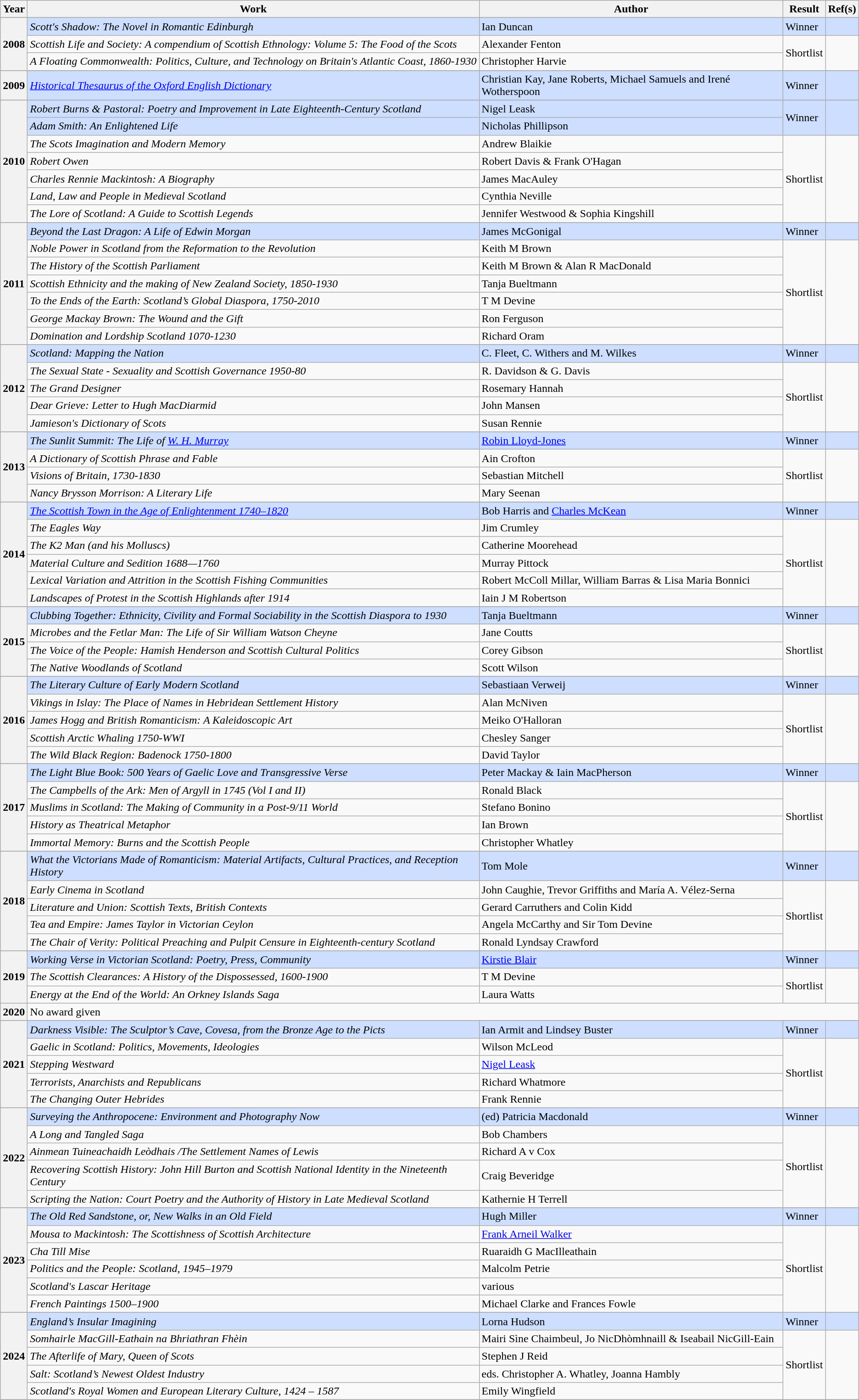<table class="wikitable sortable plainrowheaders">
<tr>
<th scope="col">Year</th>
<th scope="col">Work</th>
<th scope="col">Author</th>
<th scope="col">Result</th>
<th class="unsortable" scope="col">Ref(s)</th>
</tr>
<tr>
</tr>
<tr style=background:#cddeff>
<th rowspan="3">2008</th>
<td><em>Scott's Shadow: The Novel in Romantic Edinburgh</em></td>
<td>Ian Duncan</td>
<td>Winner</td>
<td></td>
</tr>
<tr>
<td><em>Scottish Life and Society: A compendium of Scottish Ethnology: Volume 5: The Food of the Scots</em></td>
<td>Alexander Fenton</td>
<td rowspan="2">Shortlist</td>
<td rowspan="2"></td>
</tr>
<tr>
<td><em>A Floating Commonwealth: Politics, Culture, and Technology on Britain's Atlantic Coast, 1860-1930</em></td>
<td>Christopher Harvie</td>
</tr>
<tr>
</tr>
<tr style=background:#cddeff>
<th>2009</th>
<td><em><a href='#'>Historical Thesaurus of the Oxford English Dictionary</a></em></td>
<td>Christian Kay, Jane Roberts, Michael Samuels and Irené Wotherspoon</td>
<td>Winner</td>
<td></td>
</tr>
<tr>
</tr>
<tr style=background:#cddeff>
<th rowspan="7">2010</th>
<td><em>Robert Burns & Pastoral: Poetry and Improvement in Late Eighteenth-Century Scotland</em></td>
<td>Nigel Leask</td>
<td rowspan="2">Winner</td>
<td rowspan="2"></td>
</tr>
<tr style=background:#cddeff>
<td><em>Adam Smith: An Enlightened Life</em></td>
<td>Nicholas Phillipson</td>
</tr>
<tr>
<td><em>The Scots Imagination and Modern Memory</em></td>
<td>Andrew Blaikie</td>
<td rowspan="5">Shortlist</td>
<td rowspan="5"></td>
</tr>
<tr>
<td><em>Robert Owen</em></td>
<td>Robert Davis & Frank O'Hagan</td>
</tr>
<tr>
<td><em>Charles Rennie Mackintosh: A Biography </em></td>
<td>James MacAuley</td>
</tr>
<tr>
<td><em>Land, Law and People in Medieval Scotland</em></td>
<td>Cynthia Neville</td>
</tr>
<tr>
<td><em>The Lore of Scotland: A Guide to Scottish Legends</em></td>
<td>Jennifer Westwood & Sophia Kingshill</td>
</tr>
<tr>
</tr>
<tr style=background:#cddeff>
<th rowspan="7">2011</th>
<td><em>Beyond the Last Dragon: A Life of Edwin Morgan</em></td>
<td>James McGonigal</td>
<td>Winner</td>
<td></td>
</tr>
<tr>
<td><em>Noble Power in Scotland from the Reformation to the Revolution</em></td>
<td>Keith M Brown</td>
<td rowspan="6">Shortlist</td>
<td rowspan="6"></td>
</tr>
<tr>
<td><em>The History of the Scottish Parliament</em></td>
<td>Keith M Brown & Alan R MacDonald</td>
</tr>
<tr>
<td><em>Scottish Ethnicity and the making of New Zealand Society, 1850-1930</em></td>
<td>Tanja Bueltmann</td>
</tr>
<tr>
<td><em>To the Ends of the Earth: Scotland’s Global Diaspora, 1750-2010</em></td>
<td>T M Devine</td>
</tr>
<tr>
<td><em>George Mackay Brown: The Wound and the Gift</em></td>
<td>Ron Ferguson</td>
</tr>
<tr>
<td><em>Domination and Lordship Scotland 1070-1230</em></td>
<td>Richard Oram</td>
</tr>
<tr>
</tr>
<tr style=background:#cddeff>
<th rowspan="5">2012</th>
<td><em>Scotland: Mapping the Nation</em></td>
<td>C. Fleet, C. Withers and M. Wilkes</td>
<td>Winner</td>
<td></td>
</tr>
<tr>
<td><em>The Sexual State - Sexuality and Scottish Governance 1950-80</em></td>
<td>R. Davidson & G. Davis</td>
<td rowspan="4">Shortlist</td>
<td rowspan="4"></td>
</tr>
<tr>
<td><em>The Grand Designer </em></td>
<td>Rosemary Hannah</td>
</tr>
<tr>
<td><em>Dear Grieve: Letter to Hugh MacDiarmid</em></td>
<td>John Mansen</td>
</tr>
<tr>
<td><em>Jamieson's Dictionary of Scots</em></td>
<td>Susan Rennie</td>
</tr>
<tr>
</tr>
<tr style=background:#cddeff>
<th rowspan="4">2013</th>
<td><em>The Sunlit Summit: The Life of <a href='#'>W. H. Murray</a></em></td>
<td><a href='#'>Robin Lloyd-Jones</a></td>
<td>Winner</td>
<td></td>
</tr>
<tr>
<td><em>A Dictionary of Scottish Phrase and Fable</em></td>
<td>Ain Crofton</td>
<td rowspan="3">Shortlist</td>
<td rowspan="3"></td>
</tr>
<tr>
<td><em>Visions of Britain, 1730-1830</em></td>
<td>Sebastian Mitchell</td>
</tr>
<tr>
<td><em>Nancy Brysson Morrison: A Literary Life</em></td>
<td>Mary Seenan</td>
</tr>
<tr>
</tr>
<tr style="background:#cddeff">
<th rowspan="6">2014</th>
<td><em><a href='#'>The Scottish Town in the Age of Enlightenment 1740–1820</a></em></td>
<td>Bob Harris and <a href='#'>Charles McKean</a></td>
<td>Winner</td>
<td></td>
</tr>
<tr>
<td><em>The Eagles Way</em></td>
<td>Jim Crumley</td>
<td rowspan="5">Shortlist</td>
<td rowspan="5"></td>
</tr>
<tr>
<td><em>The K2 Man (and his Molluscs)</em></td>
<td>Catherine Moorehead</td>
</tr>
<tr>
<td><em>Material Culture and Sedition 1688—1760</em></td>
<td>Murray Pittock</td>
</tr>
<tr>
<td><em>Lexical Variation and Attrition in the Scottish Fishing Communities</em></td>
<td>Robert McColl Millar, William Barras & Lisa Maria Bonnici</td>
</tr>
<tr>
<td><em>Landscapes of Protest in the Scottish Highlands after 1914</em></td>
<td>Iain J M Robertson</td>
</tr>
<tr>
</tr>
<tr style=background:#cddeff>
<th rowspan="4">2015</th>
<td><em>Clubbing Together: Ethnicity, Civility and Formal Sociability in the Scottish Diaspora to 1930</em></td>
<td>Tanja Bueltmann</td>
<td>Winner</td>
<td></td>
</tr>
<tr>
<td><em>Microbes and the Fetlar Man: The Life of Sir William Watson Cheyne</em></td>
<td>Jane Coutts</td>
<td rowspan="3">Shortlist</td>
<td rowspan="3"></td>
</tr>
<tr>
<td><em>The Voice of the People: Hamish Henderson and Scottish Cultural Politics</em></td>
<td>Corey Gibson</td>
</tr>
<tr>
<td><em>The Native Woodlands of Scotland</em></td>
<td>Scott Wilson</td>
</tr>
<tr>
</tr>
<tr style=background:#cddeff>
<th rowspan="5">2016</th>
<td><em>The Literary Culture of Early Modern Scotland</em></td>
<td>Sebastiaan Verweij</td>
<td>Winner</td>
<td></td>
</tr>
<tr>
<td><em>Vikings in Islay: The Place of Names in Hebridean Settlement History</em></td>
<td>Alan McNiven</td>
<td rowspan="4">Shortlist</td>
<td rowspan="4"></td>
</tr>
<tr>
<td><em>James Hogg and British Romanticism: A Kaleidoscopic Art</em></td>
<td>Meiko O'Halloran</td>
</tr>
<tr>
<td><em>Scottish Arctic Whaling 1750-WWI</em></td>
<td>Chesley Sanger</td>
</tr>
<tr>
<td><em>The Wild Black Region: Badenock 1750-1800</em></td>
<td>David Taylor</td>
</tr>
<tr>
</tr>
<tr style=background:#cddeff>
<th rowspan="5">2017</th>
<td><em>The Light Blue Book: 500 Years of Gaelic Love and Transgressive Verse</em></td>
<td>Peter Mackay & Iain MacPherson</td>
<td>Winner</td>
<td></td>
</tr>
<tr>
<td><em>The Campbells of the Ark: Men of Argyll in 1745 (Vol I and II)</em></td>
<td>Ronald Black</td>
<td rowspan="4">Shortlist</td>
<td rowspan="4"></td>
</tr>
<tr>
<td><em>Muslims in Scotland: The Making of Community in a Post-9/11 World</em></td>
<td>Stefano Bonino</td>
</tr>
<tr>
<td><em>History as Theatrical Metaphor</em></td>
<td>Ian Brown</td>
</tr>
<tr>
<td><em>Immortal Memory: Burns and the Scottish People</em></td>
<td>Christopher Whatley</td>
</tr>
<tr>
</tr>
<tr style=background:#cddeff>
<th rowspan="5">2018</th>
<td><em>What the Victorians Made of Romanticism: Material Artifacts, Cultural Practices, and Reception History</em></td>
<td>Tom Mole</td>
<td>Winner</td>
<td></td>
</tr>
<tr>
<td><em>Early Cinema in Scotland</em></td>
<td>John Caughie, Trevor Griffiths and María A. Vélez-Serna</td>
<td rowspan="4">Shortlist</td>
<td rowspan="4"></td>
</tr>
<tr>
<td><em>Literature and Union: Scottish Texts, British Contexts</em></td>
<td>Gerard Carruthers and Colin Kidd</td>
</tr>
<tr>
<td><em>Tea and Empire: James Taylor in Victorian Ceylon</em></td>
<td>Angela McCarthy and Sir Tom Devine</td>
</tr>
<tr>
<td><em>The Chair of Verity: Political Preaching and Pulpit Censure in Eighteenth-century Scotland</em></td>
<td>Ronald Lyndsay Crawford</td>
</tr>
<tr>
</tr>
<tr style=background:#cddeff>
<th rowspan="3">2019</th>
<td><em>Working Verse in Victorian Scotland: Poetry, Press, Community</em></td>
<td><a href='#'>Kirstie Blair</a></td>
<td>Winner</td>
<td></td>
</tr>
<tr>
<td><em>The Scottish Clearances: A History of the Dispossessed, 1600-1900</em></td>
<td>T M Devine</td>
<td rowspan="2">Shortlist</td>
<td rowspan="2"></td>
</tr>
<tr>
<td><em>Energy at the End of the World: An Orkney Islands Saga</em></td>
<td>Laura Watts</td>
</tr>
<tr>
<th>2020</th>
<td colspan="4">No award given</td>
</tr>
<tr>
</tr>
<tr style=background:#cddeff>
<th rowspan="5">2021</th>
<td><em>Darkness Visible: The Sculptor’s Cave, Covesa, from the Bronze Age to the Picts</em></td>
<td>Ian Armit and Lindsey Buster</td>
<td>Winner</td>
<td></td>
</tr>
<tr>
<td><em>Gaelic in Scotland: Politics, Movements, Ideologies</em></td>
<td>Wilson McLeod</td>
<td rowspan="4">Shortlist</td>
<td rowspan="4"></td>
</tr>
<tr>
<td><em>Stepping Westward</em></td>
<td><a href='#'>Nigel Leask</a></td>
</tr>
<tr>
<td><em>Terrorists, Anarchists and Republicans</em></td>
<td>Richard Whatmore</td>
</tr>
<tr>
<td><em>The Changing Outer Hebrides</em></td>
<td>Frank Rennie</td>
</tr>
<tr>
</tr>
<tr style=background:#cddeff>
<th rowspan="5">2022</th>
<td><em>Surveying the Anthropocene: Environment and Photography Now</em></td>
<td>(ed) Patricia Macdonald</td>
<td>Winner</td>
<td></td>
</tr>
<tr>
<td><em>A Long and Tangled Saga</em></td>
<td>Bob Chambers</td>
<td rowspan="4">Shortlist</td>
<td rowspan="4"></td>
</tr>
<tr>
<td><em>Ainmean Tuineachaidh Leòdhais /The Settlement Names of Lewis</em></td>
<td>Richard A v Cox</td>
</tr>
<tr>
<td><em>Recovering Scottish History: John Hill Burton and Scottish National Identity in the Nineteenth Century </em></td>
<td>Craig Beveridge</td>
</tr>
<tr>
<td><em>Scripting the Nation: Court Poetry and the Authority of History in Late Medieval Scotland</em></td>
<td>Kathernie H Terrell</td>
</tr>
<tr>
</tr>
<tr style=background:#cddeff>
<th rowspan="6">2023</th>
<td><em> The Old Red Sandstone, or, New Walks in an Old Field</em></td>
<td>Hugh Miller</td>
<td>Winner</td>
<td></td>
</tr>
<tr>
<td><em>Mousa to Mackintosh: The Scottishness of Scottish Architecture</em></td>
<td><a href='#'>Frank Arneil Walker</a></td>
<td rowspan="5">Shortlist</td>
<td rowspan="5"></td>
</tr>
<tr>
<td><em>Cha Till Mise </em></td>
<td>Ruaraidh G MacIlleathain</td>
</tr>
<tr>
<td><em>Politics and the People: Scotland, 1945–1979</em></td>
<td>Malcolm Petrie</td>
</tr>
<tr>
<td><em>Scotland's Lascar Heritage</em></td>
<td>various</td>
</tr>
<tr>
<td><em>French Paintings 1500–1900</em></td>
<td>Michael Clarke and Frances Fowle</td>
</tr>
<tr>
</tr>
<tr style=background:#cddeff>
<th rowspan="5">2024</th>
<td><em>England’s Insular Imagining</em></td>
<td>Lorna Hudson</td>
<td>Winner</td>
<td></td>
</tr>
<tr>
<td><em>Somhairle MacGill-Eathain na Bhriathran Fhèin</em></td>
<td>Mairi Sìne Chaimbeul, Jo NicDhòmhnaill & Iseabail NicGill-Eain</td>
<td rowspan="4">Shortlist</td>
<td rowspan="4"></td>
</tr>
<tr>
<td><em>The Afterlife of Mary, Queen of Scots</em></td>
<td>Stephen J Reid</td>
</tr>
<tr>
<td><em>Salt: Scotland’s Newest Oldest Industry</em></td>
<td>eds. Christopher A. Whatley, Joanna Hambly</td>
</tr>
<tr>
<td><em>Scotland's Royal Women and European Literary Culture, 1424 – 1587</em></td>
<td>Emily Wingfield</td>
</tr>
<tr>
</tr>
</table>
